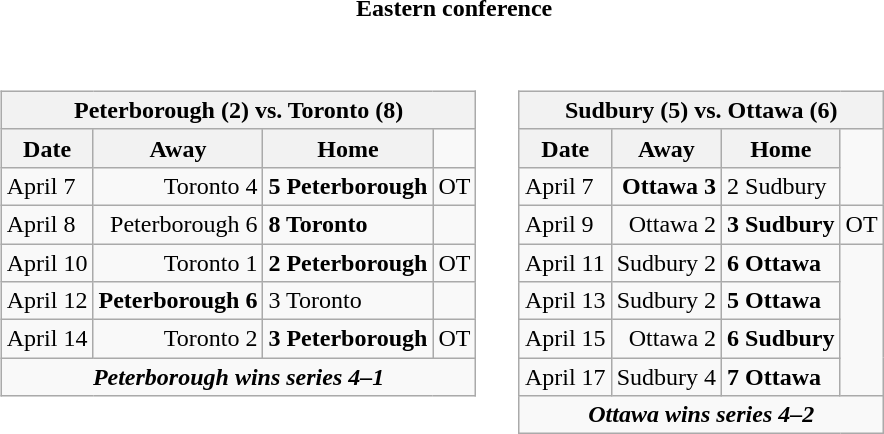<table cellspacing="10">
<tr>
<th colspan="2">Eastern conference</th>
</tr>
<tr>
<td valign="top"><br><table class="wikitable">
<tr>
<th bgcolor="#DDDDDD" colspan="4">Peterborough (2) vs. Toronto (8)</th>
</tr>
<tr>
<th>Date</th>
<th>Away</th>
<th>Home</th>
</tr>
<tr>
<td>April 7</td>
<td align="right">Toronto 4</td>
<td><strong>5 Peterborough</strong></td>
<td>OT</td>
</tr>
<tr>
<td>April 8</td>
<td align="right">Peterborough 6</td>
<td><strong>8 Toronto</strong></td>
</tr>
<tr>
<td>April 10</td>
<td align="right">Toronto 1</td>
<td><strong>2 Peterborough</strong></td>
<td>OT</td>
</tr>
<tr>
<td>April 12</td>
<td align="right"><strong>Peterborough 6</strong></td>
<td>3 Toronto</td>
</tr>
<tr>
<td>April 14</td>
<td align="right">Toronto 2</td>
<td><strong>3 Peterborough</strong></td>
<td>OT</td>
</tr>
<tr align="center">
<td colspan="4"><strong><em>Peterborough wins series 4–1</em></strong></td>
</tr>
</table>
</td>
<td valign="top"><br><table class="wikitable">
<tr>
<th bgcolor="#DDDDDD" colspan="4">Sudbury (5) vs. Ottawa (6)</th>
</tr>
<tr>
<th>Date</th>
<th>Away</th>
<th>Home</th>
</tr>
<tr>
<td>April 7</td>
<td align="right"><strong>Ottawa 3</strong></td>
<td>2 Sudbury</td>
</tr>
<tr>
<td>April 9</td>
<td align="right">Ottawa 2</td>
<td><strong>3 Sudbury</strong></td>
<td>OT</td>
</tr>
<tr>
<td>April 11</td>
<td align="right">Sudbury 2</td>
<td><strong>6 Ottawa</strong></td>
</tr>
<tr>
<td>April 13</td>
<td align="right">Sudbury 2</td>
<td><strong>5 Ottawa</strong></td>
</tr>
<tr>
<td>April 15</td>
<td align="right">Ottawa 2</td>
<td><strong>6 Sudbury</strong></td>
</tr>
<tr>
<td>April 17</td>
<td align="right">Sudbury 4</td>
<td><strong>7 Ottawa</strong></td>
</tr>
<tr align="center">
<td colspan="4"><strong><em>Ottawa wins series 4–2</em></strong></td>
</tr>
</table>
</td>
</tr>
</table>
